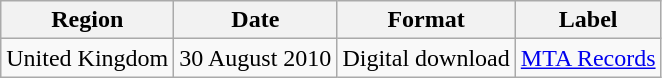<table class=wikitable>
<tr>
<th>Region</th>
<th>Date</th>
<th>Format</th>
<th>Label</th>
</tr>
<tr>
<td>United Kingdom</td>
<td>30 August 2010</td>
<td>Digital download</td>
<td><a href='#'>MTA Records</a></td>
</tr>
</table>
